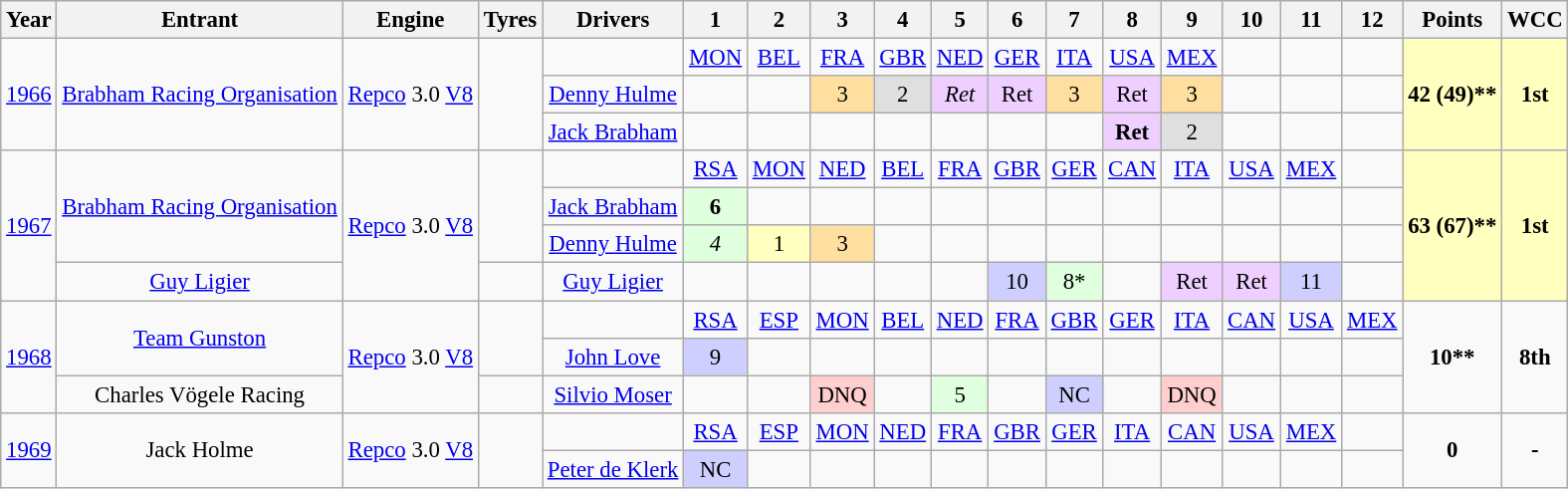<table class="wikitable" style="text-align:center; font-size:95%">
<tr>
<th>Year</th>
<th>Entrant</th>
<th>Engine</th>
<th>Tyres</th>
<th>Drivers</th>
<th>1</th>
<th>2</th>
<th>3</th>
<th>4</th>
<th>5</th>
<th>6</th>
<th>7</th>
<th>8</th>
<th>9</th>
<th>10</th>
<th>11</th>
<th>12</th>
<th>Points</th>
<th>WCC</th>
</tr>
<tr>
<td rowspan="3"><a href='#'>1966</a></td>
<td rowspan="3"><a href='#'>Brabham Racing Organisation</a></td>
<td rowspan="3"><a href='#'>Repco</a> 3.0 <a href='#'>V8</a></td>
<td rowspan="3"></td>
<td></td>
<td><a href='#'>MON</a></td>
<td><a href='#'>BEL</a></td>
<td><a href='#'>FRA</a></td>
<td><a href='#'>GBR</a></td>
<td><a href='#'>NED</a></td>
<td><a href='#'>GER</a></td>
<td><a href='#'>ITA</a></td>
<td><a href='#'>USA</a></td>
<td><a href='#'>MEX</a></td>
<td></td>
<td></td>
<td></td>
<td rowspan="3" style="background:#FFFFBF;"><strong>42 (49)**</strong></td>
<td rowspan="3" style="background:#FFFFBF;"><strong>1st</strong></td>
</tr>
<tr>
<td><a href='#'>Denny Hulme</a></td>
<td></td>
<td></td>
<td style="background:#FFDF9F;">3</td>
<td style="background:#DFDFDF;">2</td>
<td style="background:#EFCFFF;"><em>Ret</em></td>
<td style="background:#EFCFFF;">Ret</td>
<td style="background:#FFDF9F;">3</td>
<td style="background:#EFCFFF;">Ret</td>
<td style="background:#FFDF9F;">3</td>
<td></td>
<td></td>
<td></td>
</tr>
<tr>
<td><a href='#'>Jack Brabham</a></td>
<td></td>
<td></td>
<td></td>
<td></td>
<td></td>
<td></td>
<td></td>
<td style="background:#EFCFFF;"><strong>Ret</strong></td>
<td style="background:#DFDFDF;">2</td>
<td></td>
<td></td>
<td></td>
</tr>
<tr>
<td rowspan="4"><a href='#'>1967</a></td>
<td rowspan="3"><a href='#'>Brabham Racing Organisation</a></td>
<td rowspan="4"><a href='#'>Repco</a> 3.0 <a href='#'>V8</a></td>
<td rowspan="3"></td>
<td></td>
<td><a href='#'>RSA</a></td>
<td><a href='#'>MON</a></td>
<td><a href='#'>NED</a></td>
<td><a href='#'>BEL</a></td>
<td><a href='#'>FRA</a></td>
<td><a href='#'>GBR</a></td>
<td><a href='#'>GER</a></td>
<td><a href='#'>CAN</a></td>
<td><a href='#'>ITA</a></td>
<td><a href='#'>USA</a></td>
<td><a href='#'>MEX</a></td>
<td></td>
<td rowspan="4" style="background:#FFFFBF;"><strong>63 (67)**</strong></td>
<td rowspan="4" style="background:#FFFFBF;"><strong>1st</strong></td>
</tr>
<tr>
<td><a href='#'>Jack Brabham</a></td>
<td style="background:#DFFFDF;"><strong>6</strong></td>
<td></td>
<td></td>
<td></td>
<td></td>
<td></td>
<td></td>
<td></td>
<td></td>
<td></td>
<td></td>
<td></td>
</tr>
<tr>
<td><a href='#'>Denny Hulme</a></td>
<td style="background:#DFFFDF;"><em>4</em></td>
<td style="background:#FFFFBF;">1</td>
<td style="background:#FFDF9F;">3</td>
<td></td>
<td></td>
<td></td>
<td></td>
<td></td>
<td></td>
<td></td>
<td></td>
<td></td>
</tr>
<tr>
<td><a href='#'>Guy Ligier</a></td>
<td></td>
<td><a href='#'>Guy Ligier</a></td>
<td></td>
<td></td>
<td></td>
<td></td>
<td></td>
<td style="background:#CFCFFF;">10</td>
<td style="background:#DFFFDF;">8*</td>
<td></td>
<td style="background:#EFCFFF;">Ret</td>
<td style="background:#EFCFFF;">Ret</td>
<td style="background:#CFCFFF;">11</td>
<td></td>
</tr>
<tr>
<td rowspan="3"><a href='#'>1968</a></td>
<td rowspan="2"><a href='#'>Team Gunston</a></td>
<td rowspan="3"><a href='#'>Repco</a> 3.0 <a href='#'>V8</a></td>
<td rowspan="2"></td>
<td></td>
<td><a href='#'>RSA</a></td>
<td><a href='#'>ESP</a></td>
<td><a href='#'>MON</a></td>
<td><a href='#'>BEL</a></td>
<td><a href='#'>NED</a></td>
<td><a href='#'>FRA</a></td>
<td><a href='#'>GBR</a></td>
<td><a href='#'>GER</a></td>
<td><a href='#'>ITA</a></td>
<td><a href='#'>CAN</a></td>
<td><a href='#'>USA</a></td>
<td><a href='#'>MEX</a></td>
<td rowspan="3"><strong>10**</strong></td>
<td rowspan="3"><strong>8th</strong></td>
</tr>
<tr>
<td><a href='#'>John Love</a></td>
<td style="background:#CFCFFF;">9</td>
<td></td>
<td></td>
<td></td>
<td></td>
<td></td>
<td></td>
<td></td>
<td></td>
<td></td>
<td></td>
<td></td>
</tr>
<tr>
<td>Charles Vögele Racing</td>
<td></td>
<td><a href='#'>Silvio Moser</a></td>
<td></td>
<td></td>
<td style="background:#FFCFCF;">DNQ</td>
<td></td>
<td style="background:#DFFFDF;">5</td>
<td></td>
<td style="background:#CFCFFF;">NC</td>
<td></td>
<td style="background:#FFCFCF;">DNQ</td>
<td></td>
<td></td>
<td></td>
</tr>
<tr>
<td rowspan="2"><a href='#'>1969</a></td>
<td rowspan="2">Jack Holme</td>
<td rowspan="2"><a href='#'>Repco</a> 3.0 <a href='#'>V8</a></td>
<td rowspan="2"></td>
<td></td>
<td><a href='#'>RSA</a></td>
<td><a href='#'>ESP</a></td>
<td><a href='#'>MON</a></td>
<td><a href='#'>NED</a></td>
<td><a href='#'>FRA</a></td>
<td><a href='#'>GBR</a></td>
<td><a href='#'>GER</a></td>
<td><a href='#'>ITA</a></td>
<td><a href='#'>CAN</a></td>
<td><a href='#'>USA</a></td>
<td><a href='#'>MEX</a></td>
<td></td>
<td rowspan="2"><strong>0</strong></td>
<td rowspan="2"><strong>-</strong></td>
</tr>
<tr>
<td><a href='#'>Peter de Klerk</a></td>
<td style="background:#CFCFFF;">NC</td>
<td></td>
<td></td>
<td></td>
<td></td>
<td></td>
<td></td>
<td></td>
<td></td>
<td></td>
<td></td>
<td></td>
</tr>
</table>
